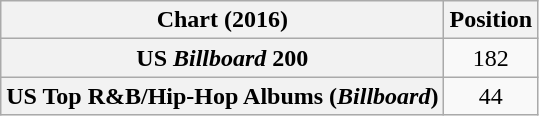<table class="wikitable sortable plainrowheaders" style="text-align:center">
<tr>
<th scope="col">Chart (2016)</th>
<th scope="col">Position</th>
</tr>
<tr>
<th scope="row">US <em>Billboard</em> 200</th>
<td>182</td>
</tr>
<tr>
<th scope="row">US Top R&B/Hip-Hop Albums (<em>Billboard</em>)</th>
<td>44</td>
</tr>
</table>
